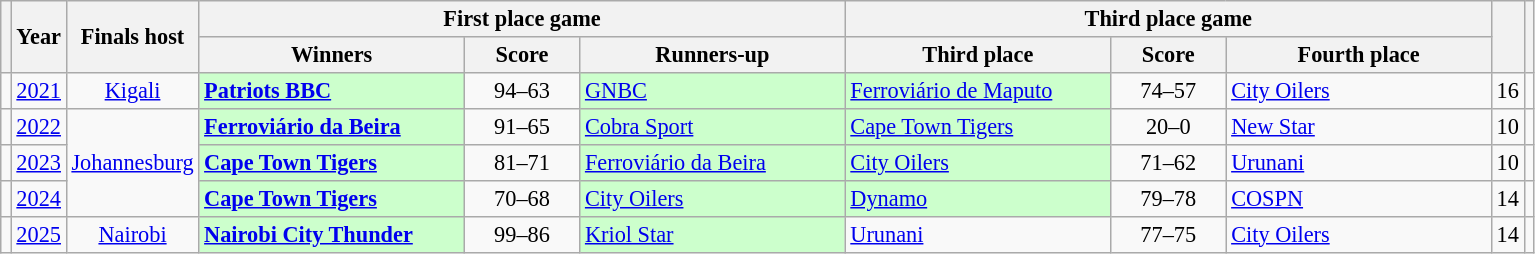<table class="wikitable sortable" style="font-size:93%; text-align:center; width:;">
<tr>
<th rowspan="2" style="width:;"></th>
<th rowspan="2" style="width:;">Year</th>
<th rowspan="2" style="width:60;">Finals host</th>
<th colspan="3">First place game</th>
<th colspan="3">Third place game</th>
<th rowspan="2" style="width:;"></th>
<th class=unsortable rowspan="2" style="width:;"></th>
</tr>
<tr>
<th width="170px">Winners</th>
<th width="70px">Score</th>
<th width="170px">Runners-up</th>
<th width="170px">Third place</th>
<th width="70px">Score</th>
<th width="170px">Fourth place</th>
</tr>
<tr>
<td></td>
<td><a href='#'>2021</a></td>
<td><a href='#'>Kigali</a></td>
<td bgcolor=#cfc style="text-align:left;"><strong> <a href='#'>Patriots BBC</a></strong></td>
<td>94–63</td>
<td bgcolor=#cfc style="text-align:left;"> <a href='#'>GNBC</a></td>
<td bgcolor=#cfc style="text-align:left;"> <a href='#'>Ferroviário de Maputo</a></td>
<td>74–57</td>
<td style="text-align:left;"> <a href='#'>City Oilers</a></td>
<td>16</td>
<td></td>
</tr>
<tr>
<td></td>
<td><a href='#'>2022</a></td>
<td rowspan="3"><a href='#'>Johannesburg</a></td>
<td bgcolor=#cfc style="text-align:left;"><strong> <a href='#'>Ferroviário da Beira</a></strong></td>
<td>91–65</td>
<td bgcolor=#cfc style="text-align:left;"> <a href='#'>Cobra Sport</a></td>
<td bgcolor=#cfc style="text-align:left;"> <a href='#'>Cape Town Tigers</a></td>
<td>20–0</td>
<td style="text-align:left;"> <a href='#'>New Star</a></td>
<td>10</td>
<td></td>
</tr>
<tr>
<td></td>
<td><a href='#'>2023</a></td>
<td bgcolor=#cfc style="text-align:left;"> <strong><a href='#'>Cape Town Tigers</a></strong></td>
<td>81–71</td>
<td bgcolor=#cfc style="text-align:left;"> <a href='#'>Ferroviário da Beira</a></td>
<td bgcolor=#cfc style="text-align:left;"> <a href='#'>City Oilers</a></td>
<td>71–62</td>
<td style="text-align:left;"> <a href='#'>Urunani</a></td>
<td>10</td>
<td></td>
</tr>
<tr>
<td></td>
<td><a href='#'>2024</a></td>
<td bgcolor=#cfc  style="text-align:left;"> <strong><a href='#'>Cape Town Tigers</a></strong></td>
<td>70–68</td>
<td bgcolor=#cfc style="text-align:left;"> <a href='#'>City Oilers</a></td>
<td bgcolor=#cfc style="text-align:left;"> <a href='#'>Dynamo</a></td>
<td>79–78</td>
<td style="text-align:left;"> <a href='#'>COSPN</a></td>
<td>14</td>
<td></td>
</tr>
<tr>
<td></td>
<td><a href='#'>2025</a></td>
<td><a href='#'>Nairobi</a></td>
<td bgcolor=#cfc style="text-align:left;"> <strong><a href='#'>Nairobi City Thunder</a></strong></td>
<td>99–86</td>
<td bgcolor=#cfc style="text-align:left;"> <a href='#'>Kriol Star</a></td>
<td style="text-align:left;"> <a href='#'>Urunani</a></td>
<td>77–75</td>
<td style="text-align:left;"> <a href='#'>City Oilers</a></td>
<td>14</td>
<td></td>
</tr>
</table>
